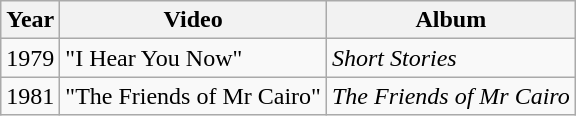<table class="wikitable">
<tr>
<th>Year</th>
<th>Video</th>
<th>Album</th>
</tr>
<tr>
<td>1979</td>
<td>"I Hear You Now"</td>
<td><em>Short Stories</em></td>
</tr>
<tr>
<td>1981</td>
<td>"The Friends of Mr Cairo"</td>
<td><em>The Friends of Mr Cairo</em></td>
</tr>
</table>
